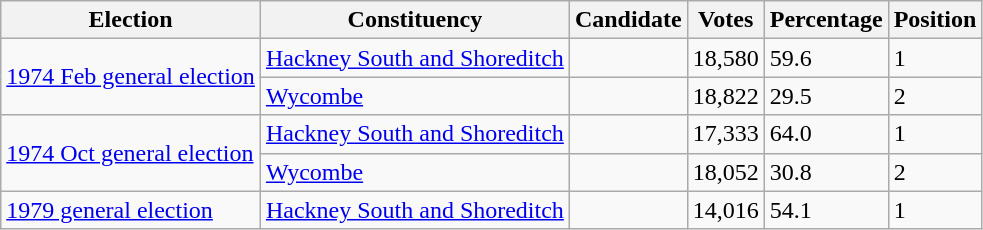<table class="wikitable sortable">
<tr>
<th>Election</th>
<th>Constituency</th>
<th>Candidate</th>
<th>Votes</th>
<th>Percentage</th>
<th>Position</th>
</tr>
<tr>
<td rowspan=2><a href='#'>1974 Feb general election</a></td>
<td><a href='#'>Hackney South and Shoreditch</a></td>
<td></td>
<td>18,580</td>
<td>59.6</td>
<td>1</td>
</tr>
<tr>
<td><a href='#'>Wycombe</a></td>
<td></td>
<td>18,822</td>
<td>29.5</td>
<td>2</td>
</tr>
<tr>
<td rowspan=2><a href='#'>1974 Oct general election</a></td>
<td><a href='#'>Hackney South and Shoreditch</a></td>
<td></td>
<td>17,333</td>
<td>64.0</td>
<td>1</td>
</tr>
<tr>
<td><a href='#'>Wycombe</a></td>
<td></td>
<td>18,052</td>
<td>30.8</td>
<td>2</td>
</tr>
<tr>
<td><a href='#'>1979 general election</a></td>
<td><a href='#'>Hackney South and Shoreditch</a></td>
<td></td>
<td>14,016</td>
<td>54.1</td>
<td>1</td>
</tr>
</table>
